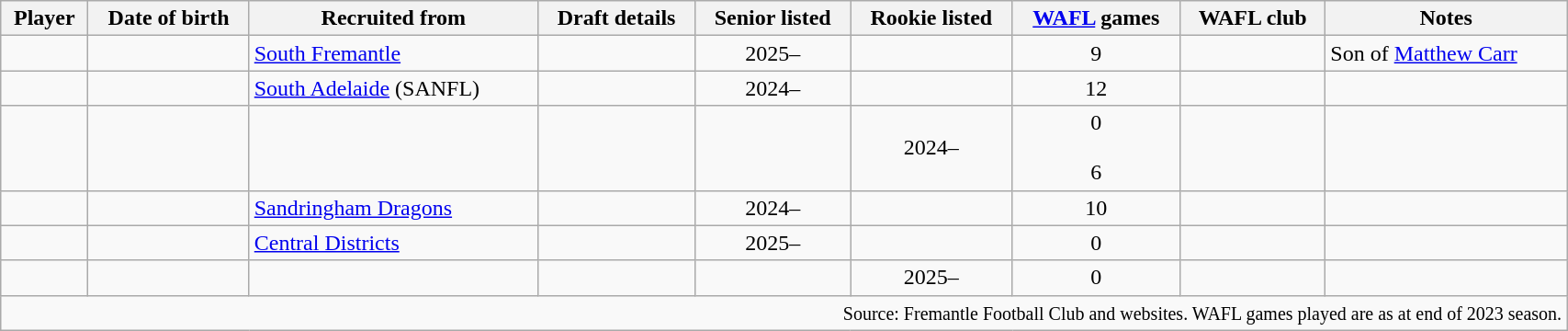<table class="wikitable sortable" style="width:90%; text-align:left">
<tr>
<th>Player</th>
<th>Date of birth</th>
<th>Recruited from</th>
<th>Draft details</th>
<th>Senior listed</th>
<th>Rookie listed</th>
<th><a href='#'>WAFL</a> games</th>
<th>WAFL club</th>
<th>Notes</th>
</tr>
<tr>
<td></td>
<td></td>
<td><a href='#'>South Fremantle</a></td>
<td></td>
<td align=center>2025–</td>
<td></td>
<td align=center>9</td>
<td></td>
<td>Son of <a href='#'>Matthew Carr</a></td>
</tr>
<tr>
<td></td>
<td></td>
<td><a href='#'>South Adelaide</a> (SANFL)</td>
<td></td>
<td align=center>2024–</td>
<td></td>
<td align=center>12</td>
<td></td>
<td></td>
</tr>
<tr>
<td></td>
<td></td>
<td></td>
<td></td>
<td></td>
<td align=center>2024–</td>
<td align=center>0<br><br>6</td>
<td><br><br></td>
<td></td>
</tr>
<tr>
<td></td>
<td></td>
<td><a href='#'>Sandringham Dragons</a></td>
<td></td>
<td align=center>2024–</td>
<td></td>
<td align=center>10</td>
<td></td>
<td></td>
</tr>
<tr>
<td></td>
<td></td>
<td><a href='#'>Central Districts</a></td>
<td></td>
<td align=center>2025–</td>
<td></td>
<td align=center>0</td>
<td></td>
<td></td>
</tr>
<tr>
<td></td>
<td></td>
<td></td>
<td></td>
<td></td>
<td align=center>2025–</td>
<td align=center>0</td>
<td></td>
<td></td>
</tr>
<tr class="sortbottom">
<td colspan="9" style="text-align:right;"><small>Source: Fremantle Football Club  and  websites. WAFL games played are as at end of 2023 season.</small></td>
</tr>
</table>
